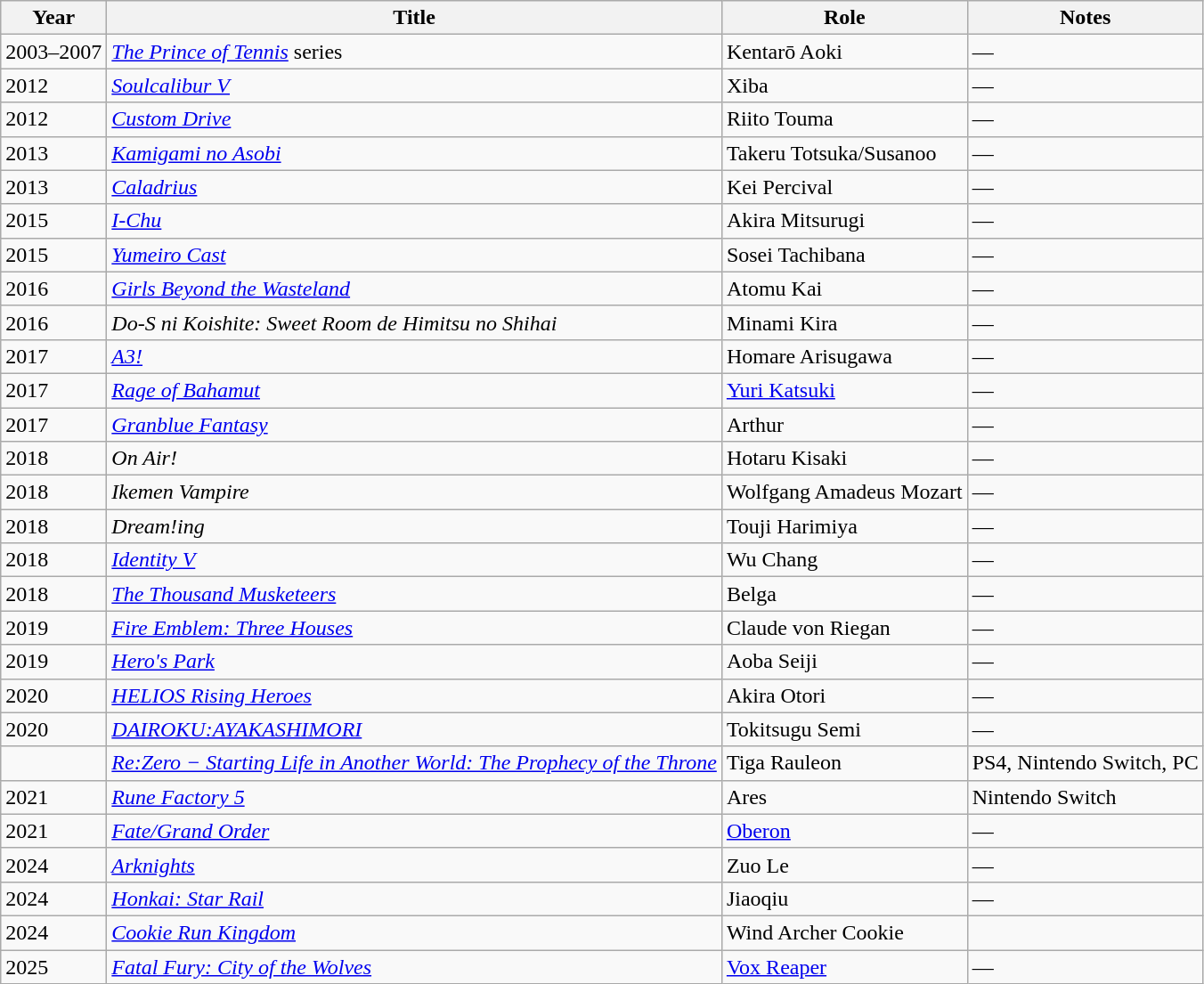<table class="wikitable sortable">
<tr>
<th>Year</th>
<th>Title</th>
<th>Role</th>
<th class="unsortable">Notes</th>
</tr>
<tr>
<td>2003–2007</td>
<td><em><a href='#'>The Prince of Tennis</a></em> series</td>
<td>Kentarō Aoki</td>
<td>—</td>
</tr>
<tr>
<td>2012</td>
<td><em><a href='#'>Soulcalibur V</a></em></td>
<td>Xiba</td>
<td>—</td>
</tr>
<tr>
<td>2012</td>
<td><em><a href='#'>Custom Drive</a></em></td>
<td>Riito Touma</td>
<td>—</td>
</tr>
<tr>
<td>2013</td>
<td><em><a href='#'>Kamigami no Asobi</a></em></td>
<td>Takeru Totsuka/Susanoo</td>
<td>—</td>
</tr>
<tr>
<td>2013</td>
<td><em><a href='#'>Caladrius</a></em></td>
<td>Kei Percival</td>
<td>—</td>
</tr>
<tr>
<td>2015</td>
<td><em><a href='#'>I-Chu</a></em></td>
<td>Akira Mitsurugi</td>
<td>—</td>
</tr>
<tr>
<td>2015</td>
<td><em><a href='#'>Yumeiro Cast</a></em></td>
<td>Sosei Tachibana</td>
<td>—</td>
</tr>
<tr>
<td>2016</td>
<td><em><a href='#'>Girls Beyond the Wasteland</a></em></td>
<td>Atomu Kai</td>
<td>—</td>
</tr>
<tr>
<td>2016</td>
<td><em>Do-S ni Koishite: Sweet Room de Himitsu no Shihai</em></td>
<td>Minami Kira</td>
<td>—</td>
</tr>
<tr>
<td>2017</td>
<td><em><a href='#'>A3!</a></em></td>
<td>Homare Arisugawa</td>
<td>—</td>
</tr>
<tr>
<td>2017</td>
<td><em><a href='#'>Rage of Bahamut</a></em></td>
<td><a href='#'>Yuri Katsuki</a></td>
<td>—</td>
</tr>
<tr>
<td>2017</td>
<td><em><a href='#'>Granblue Fantasy</a></em></td>
<td>Arthur</td>
<td>—</td>
</tr>
<tr>
<td>2018</td>
<td><em>On Air!</em></td>
<td>Hotaru Kisaki</td>
<td>—</td>
</tr>
<tr>
<td>2018</td>
<td><em>Ikemen Vampire</em></td>
<td>Wolfgang Amadeus Mozart</td>
<td>—</td>
</tr>
<tr>
<td>2018</td>
<td><em>Dream!ing</em></td>
<td>Touji Harimiya</td>
<td>—</td>
</tr>
<tr>
<td>2018</td>
<td><em><a href='#'>Identity V</a></em></td>
<td>Wu Chang</td>
<td>—</td>
</tr>
<tr>
<td>2018</td>
<td><em><a href='#'>The Thousand Musketeers</a></em></td>
<td>Belga</td>
<td>—</td>
</tr>
<tr>
<td>2019</td>
<td><em><a href='#'>Fire Emblem: Three Houses</a></em></td>
<td>Claude von Riegan</td>
<td>—</td>
</tr>
<tr>
<td>2019</td>
<td><em><a href='#'>Hero's Park</a></em></td>
<td>Aoba Seiji</td>
<td>—</td>
</tr>
<tr>
<td>2020</td>
<td><em><a href='#'>HELIOS Rising Heroes</a></em></td>
<td>Akira Otori</td>
<td>—</td>
</tr>
<tr>
<td>2020</td>
<td><em><a href='#'>DAIROKU:AYAKASHIMORI</a></em></td>
<td>Tokitsugu Semi</td>
<td>—</td>
</tr>
<tr>
<td></td>
<td><em><a href='#'>Re:Zero − Starting Life in Another World: The Prophecy of the Throne</a></em></td>
<td>Tiga Rauleon</td>
<td>PS4, Nintendo Switch, PC</td>
</tr>
<tr>
<td>2021</td>
<td><em><a href='#'>Rune Factory 5</a></em></td>
<td>Ares</td>
<td>Nintendo Switch</td>
</tr>
<tr>
<td>2021</td>
<td><em><a href='#'>Fate/Grand Order</a></em></td>
<td><a href='#'>Oberon</a></td>
<td>—</td>
</tr>
<tr>
<td>2024</td>
<td><em><a href='#'>Arknights</a></em></td>
<td>Zuo Le</td>
<td>—</td>
</tr>
<tr>
<td>2024</td>
<td><em><a href='#'>Honkai: Star Rail</a></em></td>
<td>Jiaoqiu</td>
<td>—</td>
</tr>
<tr>
<td>2024</td>
<td><a href='#'><em>Cookie Run Kingdom</em></a></td>
<td>Wind Archer Cookie</td>
<td></td>
</tr>
<tr>
<td>2025</td>
<td><em><a href='#'>Fatal Fury: City of the Wolves</a></em></td>
<td><a href='#'>Vox Reaper</a></td>
<td>—</td>
</tr>
</table>
